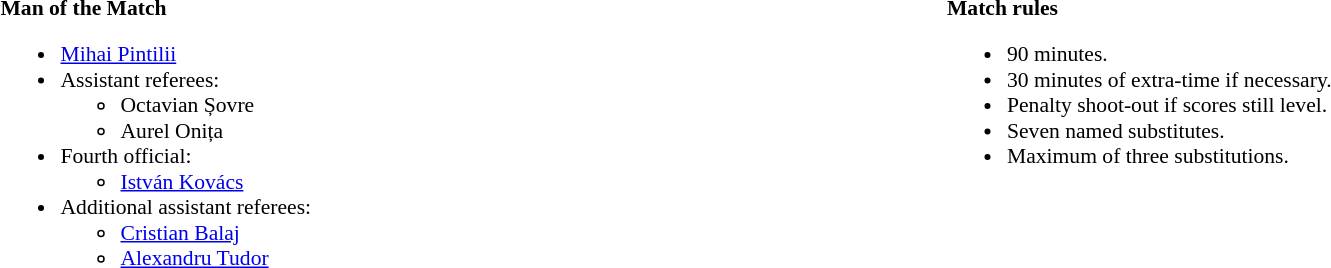<table width=100% style="font-size: 90%">
<tr>
<td width=50% valign=top><br><strong>Man of the Match</strong><ul><li> <a href='#'>Mihai Pintilii</a></li><li>Assistant referees:<ul><li>Octavian Șovre</li><li>Aurel Onița</li></ul></li><li>Fourth official:<ul><li><a href='#'>István Kovács</a></li></ul></li><li>Additional assistant referees:<ul><li><a href='#'>Cristian Balaj</a></li><li><a href='#'>Alexandru Tudor</a></li></ul></li></ul></td>
<td width=50% valign=top><br><strong>Match rules</strong><ul><li>90 minutes.</li><li>30 minutes of extra-time if necessary.</li><li>Penalty shoot-out if scores still level.</li><li>Seven named substitutes.</li><li>Maximum of three substitutions.</li></ul></td>
</tr>
</table>
